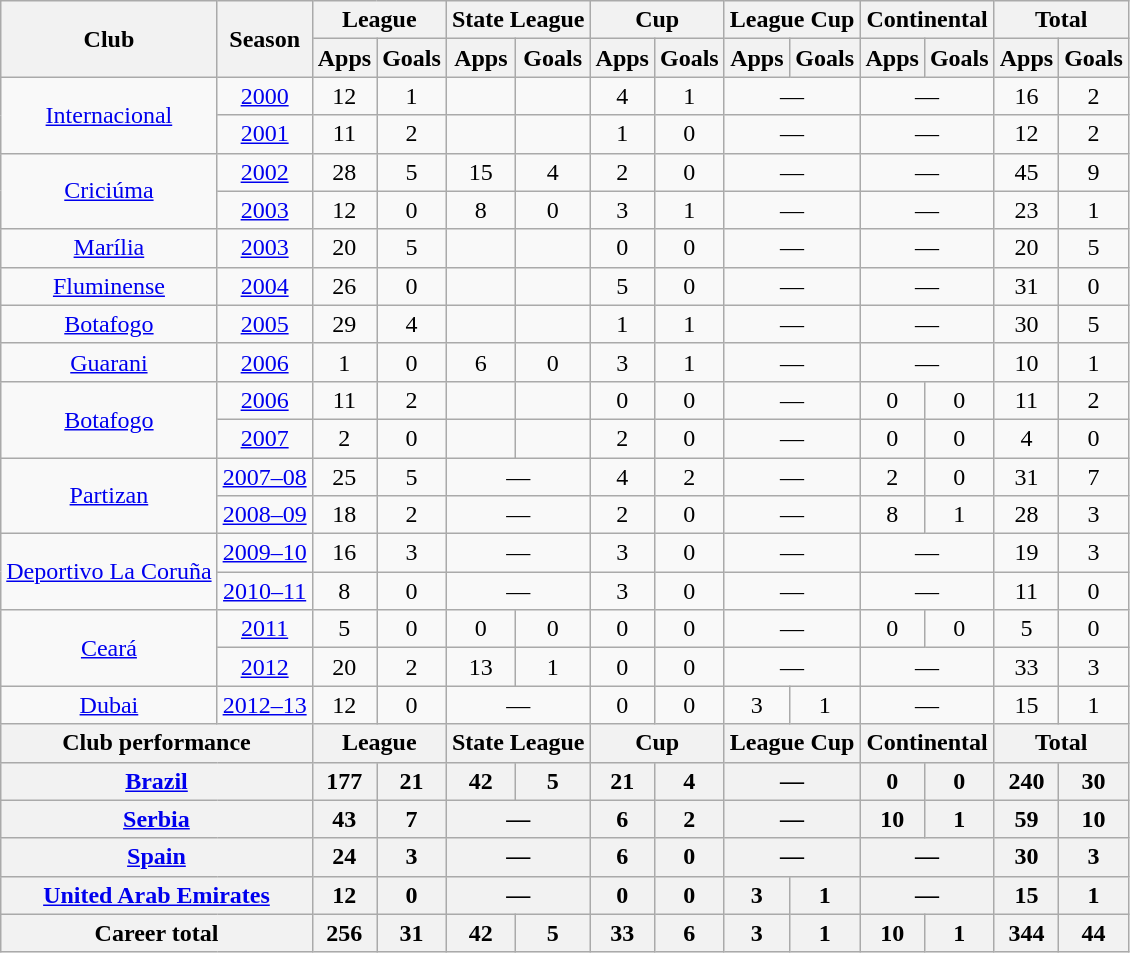<table class="wikitable" style="text-align:center">
<tr>
<th rowspan="2">Club</th>
<th rowspan="2">Season</th>
<th colspan="2">League</th>
<th colspan="2">State League</th>
<th colspan="2">Cup</th>
<th colspan="2">League Cup</th>
<th colspan="2">Continental</th>
<th colspan="2">Total</th>
</tr>
<tr>
<th>Apps</th>
<th>Goals</th>
<th>Apps</th>
<th>Goals</th>
<th>Apps</th>
<th>Goals</th>
<th>Apps</th>
<th>Goals</th>
<th>Apps</th>
<th>Goals</th>
<th>Apps</th>
<th>Goals</th>
</tr>
<tr>
<td rowspan="2"><a href='#'>Internacional</a></td>
<td><a href='#'>2000</a></td>
<td>12</td>
<td>1</td>
<td></td>
<td></td>
<td>4</td>
<td>1</td>
<td colspan="2">—</td>
<td colspan="2">—</td>
<td>16</td>
<td>2</td>
</tr>
<tr>
<td><a href='#'>2001</a></td>
<td>11</td>
<td>2</td>
<td></td>
<td></td>
<td>1</td>
<td>0</td>
<td colspan="2">—</td>
<td colspan="2">—</td>
<td>12</td>
<td>2</td>
</tr>
<tr>
<td rowspan="2"><a href='#'>Criciúma</a></td>
<td><a href='#'>2002</a></td>
<td>28</td>
<td>5</td>
<td>15</td>
<td>4</td>
<td>2</td>
<td>0</td>
<td colspan="2">—</td>
<td colspan="2">—</td>
<td>45</td>
<td>9</td>
</tr>
<tr>
<td><a href='#'>2003</a></td>
<td>12</td>
<td>0</td>
<td>8</td>
<td>0</td>
<td>3</td>
<td>1</td>
<td colspan="2">—</td>
<td colspan="2">—</td>
<td>23</td>
<td>1</td>
</tr>
<tr>
<td rowspan="1"><a href='#'>Marília</a></td>
<td><a href='#'>2003</a></td>
<td>20</td>
<td>5</td>
<td></td>
<td></td>
<td>0</td>
<td>0</td>
<td colspan="2">—</td>
<td colspan="2">—</td>
<td>20</td>
<td>5</td>
</tr>
<tr>
<td rowspan="1"><a href='#'>Fluminense</a></td>
<td><a href='#'>2004</a></td>
<td>26</td>
<td>0</td>
<td></td>
<td></td>
<td>5</td>
<td>0</td>
<td colspan="2">—</td>
<td colspan="2">—</td>
<td>31</td>
<td>0</td>
</tr>
<tr>
<td rowspan="1"><a href='#'>Botafogo</a></td>
<td><a href='#'>2005</a></td>
<td>29</td>
<td>4</td>
<td></td>
<td></td>
<td>1</td>
<td>1</td>
<td colspan="2">—</td>
<td colspan="2">—</td>
<td>30</td>
<td>5</td>
</tr>
<tr>
<td rowspan="1"><a href='#'>Guarani</a></td>
<td><a href='#'>2006</a></td>
<td>1</td>
<td>0</td>
<td>6</td>
<td>0</td>
<td>3</td>
<td>1</td>
<td colspan="2">—</td>
<td colspan="2">—</td>
<td>10</td>
<td>1</td>
</tr>
<tr>
<td rowspan="2"><a href='#'>Botafogo</a></td>
<td><a href='#'>2006</a></td>
<td>11</td>
<td>2</td>
<td></td>
<td></td>
<td>0</td>
<td>0</td>
<td colspan="2">—</td>
<td>0</td>
<td>0</td>
<td>11</td>
<td>2</td>
</tr>
<tr>
<td><a href='#'>2007</a></td>
<td>2</td>
<td>0</td>
<td></td>
<td></td>
<td>2</td>
<td>0</td>
<td colspan="2">—</td>
<td>0</td>
<td>0</td>
<td>4</td>
<td>0</td>
</tr>
<tr>
<td rowspan="2"><a href='#'>Partizan</a></td>
<td><a href='#'>2007–08</a></td>
<td>25</td>
<td>5</td>
<td colspan="2">—</td>
<td>4</td>
<td>2</td>
<td colspan="2">—</td>
<td>2</td>
<td>0</td>
<td>31</td>
<td>7</td>
</tr>
<tr>
<td><a href='#'>2008–09</a></td>
<td>18</td>
<td>2</td>
<td colspan="2">—</td>
<td>2</td>
<td>0</td>
<td colspan="2">—</td>
<td>8</td>
<td>1</td>
<td>28</td>
<td>3</td>
</tr>
<tr>
<td rowspan="2"><a href='#'>Deportivo La Coruña</a></td>
<td><a href='#'>2009–10</a></td>
<td>16</td>
<td>3</td>
<td colspan="2">—</td>
<td>3</td>
<td>0</td>
<td colspan="2">—</td>
<td colspan="2">—</td>
<td>19</td>
<td>3</td>
</tr>
<tr>
<td><a href='#'>2010–11</a></td>
<td>8</td>
<td>0</td>
<td colspan="2">—</td>
<td>3</td>
<td>0</td>
<td colspan="2">—</td>
<td colspan="2">—</td>
<td>11</td>
<td>0</td>
</tr>
<tr>
<td rowspan="2"><a href='#'>Ceará</a></td>
<td><a href='#'>2011</a></td>
<td>5</td>
<td>0</td>
<td>0</td>
<td>0</td>
<td>0</td>
<td>0</td>
<td colspan="2">—</td>
<td>0</td>
<td>0</td>
<td>5</td>
<td>0</td>
</tr>
<tr>
<td><a href='#'>2012</a></td>
<td>20</td>
<td>2</td>
<td>13</td>
<td>1</td>
<td>0</td>
<td>0</td>
<td colspan="2">—</td>
<td colspan="2">—</td>
<td>33</td>
<td>3</td>
</tr>
<tr>
<td rowspan="1"><a href='#'>Dubai</a></td>
<td><a href='#'>2012–13</a></td>
<td>12</td>
<td>0</td>
<td colspan="2">—</td>
<td>0</td>
<td>0</td>
<td>3</td>
<td>1</td>
<td colspan="2">—</td>
<td>15</td>
<td>1</td>
</tr>
<tr>
<th colspan="2">Club performance</th>
<th colspan="2">League</th>
<th colspan="2">State League</th>
<th colspan="2">Cup</th>
<th colspan="2">League Cup</th>
<th colspan="2">Continental</th>
<th colspan="2">Total</th>
</tr>
<tr>
<th colspan="2"><a href='#'>Brazil</a></th>
<th>177</th>
<th>21</th>
<th>42</th>
<th>5</th>
<th>21</th>
<th>4</th>
<th colspan="2">—</th>
<th>0</th>
<th>0</th>
<th>240</th>
<th>30</th>
</tr>
<tr>
<th colspan="2"><a href='#'>Serbia</a></th>
<th>43</th>
<th>7</th>
<th colspan="2">—</th>
<th>6</th>
<th>2</th>
<th colspan="2">—</th>
<th>10</th>
<th>1</th>
<th>59</th>
<th>10</th>
</tr>
<tr>
<th colspan="2"><a href='#'>Spain</a></th>
<th>24</th>
<th>3</th>
<th colspan="2">—</th>
<th>6</th>
<th>0</th>
<th colspan="2">—</th>
<th colspan="2">—</th>
<th>30</th>
<th>3</th>
</tr>
<tr>
<th colspan="2"><a href='#'>United Arab Emirates</a></th>
<th>12</th>
<th>0</th>
<th colspan="2">—</th>
<th>0</th>
<th>0</th>
<th>3</th>
<th>1</th>
<th colspan="2">—</th>
<th>15</th>
<th>1</th>
</tr>
<tr>
<th colspan="2">Career total</th>
<th>256</th>
<th>31</th>
<th>42</th>
<th>5</th>
<th>33</th>
<th>6</th>
<th>3</th>
<th>1</th>
<th>10</th>
<th>1</th>
<th>344</th>
<th>44</th>
</tr>
</table>
